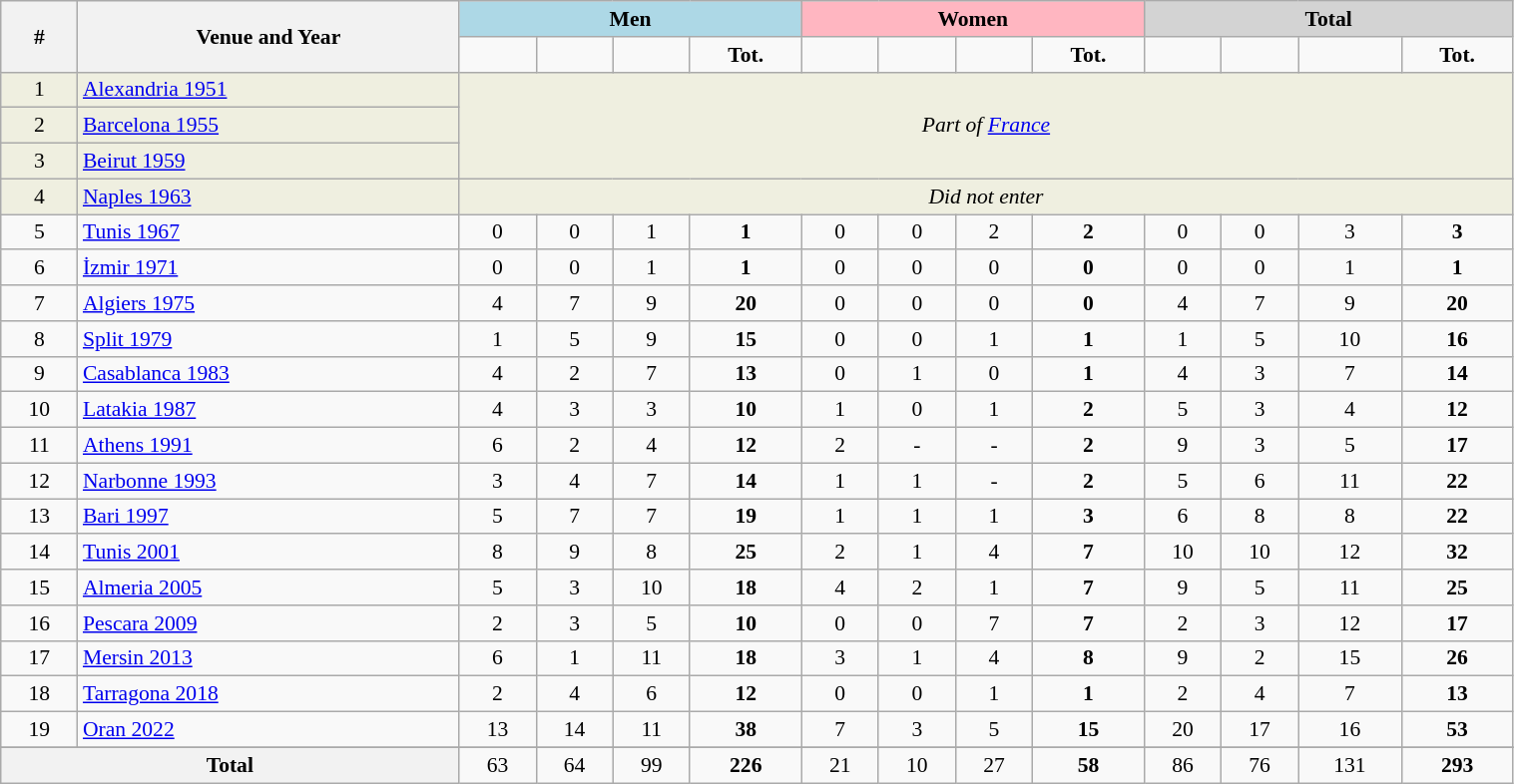<table class="wikitable" width=80% style="font-size:90%; text-align:center;">
<tr>
<th rowspan=2>#</th>
<th rowspan=2>Venue and Year</th>
<th colspan=4; style="background-color:lightblue">Men</th>
<th colspan=4; style="background-color:lightpink">Women</th>
<th colspan=4; style="background-color:lightgrey">Total</th>
</tr>
<tr>
<td></td>
<td></td>
<td></td>
<td><strong>Tot.</strong></td>
<td></td>
<td></td>
<td></td>
<td><strong>Tot.</strong></td>
<td></td>
<td></td>
<td></td>
<td><strong>Tot.</strong></td>
</tr>
<tr bgcolor="efefe">
<td align=center>1</td>
<td align=left> <a href='#'>Alexandria 1951</a></td>
<td colspan=12 rowspan=3><em>Part of  <a href='#'>France</a></em></td>
</tr>
<tr bgcolor="efefe">
<td align=center>2</td>
<td align=left> <a href='#'>Barcelona 1955</a></td>
</tr>
<tr bgcolor="efefe">
<td align=center>3</td>
<td align=left> <a href='#'>Beirut 1959</a></td>
</tr>
<tr bgcolor="efefe">
<td align=center>4</td>
<td align=left> <a href='#'>Naples 1963</a></td>
<td colspan=12 rowspan=1><em>Did not enter</em></td>
</tr>
<tr>
<td align=center>5</td>
<td align=left> <a href='#'>Tunis 1967</a></td>
<td>0</td>
<td>0</td>
<td>1</td>
<td><strong>1</strong></td>
<td>0</td>
<td>0</td>
<td>2</td>
<td><strong>2</strong></td>
<td>0</td>
<td>0</td>
<td>3</td>
<td><strong>3</strong></td>
</tr>
<tr>
<td align=center>6</td>
<td align=left> <a href='#'>İzmir 1971</a></td>
<td>0</td>
<td>0</td>
<td>1</td>
<td><strong>1</strong></td>
<td>0</td>
<td>0</td>
<td>0</td>
<td><strong>0</strong></td>
<td>0</td>
<td>0</td>
<td>1</td>
<td><strong>1</strong></td>
</tr>
<tr>
<td align=center>7</td>
<td align=left> <a href='#'>Algiers 1975</a></td>
<td>4</td>
<td>7</td>
<td>9</td>
<td><strong>20</strong></td>
<td>0</td>
<td>0</td>
<td>0</td>
<td><strong>0</strong></td>
<td>4</td>
<td>7</td>
<td>9</td>
<td><strong>20</strong></td>
</tr>
<tr>
<td align=center>8</td>
<td align=left> <a href='#'>Split 1979</a></td>
<td>1</td>
<td>5</td>
<td>9</td>
<td><strong>15</strong></td>
<td>0</td>
<td>0</td>
<td>1</td>
<td><strong>1</strong></td>
<td>1</td>
<td>5</td>
<td>10</td>
<td><strong>16</strong></td>
</tr>
<tr>
<td align=center>9</td>
<td align=left> <a href='#'>Casablanca 1983</a></td>
<td>4</td>
<td>2</td>
<td>7</td>
<td><strong>13</strong></td>
<td>0</td>
<td>1</td>
<td>0</td>
<td><strong>1</strong></td>
<td>4</td>
<td>3</td>
<td>7</td>
<td><strong>14</strong></td>
</tr>
<tr>
<td align=center>10</td>
<td align=left> <a href='#'>Latakia 1987</a></td>
<td>4</td>
<td>3</td>
<td>3</td>
<td><strong>10</strong></td>
<td>1</td>
<td>0</td>
<td>1</td>
<td><strong>2</strong></td>
<td>5</td>
<td>3</td>
<td>4</td>
<td><strong>12</strong></td>
</tr>
<tr>
<td align=center>11</td>
<td align=left> <a href='#'>Athens 1991</a></td>
<td>6</td>
<td>2</td>
<td>4</td>
<td><strong>12</strong></td>
<td>2</td>
<td>-</td>
<td>-</td>
<td><strong>2</strong></td>
<td>9</td>
<td>3</td>
<td>5</td>
<td><strong>17</strong></td>
</tr>
<tr>
<td align=center>12</td>
<td align=left> <a href='#'>Narbonne 1993</a></td>
<td>3</td>
<td>4</td>
<td>7</td>
<td><strong>14</strong></td>
<td>1</td>
<td>1</td>
<td>-</td>
<td><strong>2</strong></td>
<td>5</td>
<td>6</td>
<td>11</td>
<td><strong>22</strong></td>
</tr>
<tr>
<td align=center>13</td>
<td align=left> <a href='#'>Bari 1997</a></td>
<td>5</td>
<td>7</td>
<td>7</td>
<td><strong>19</strong></td>
<td>1</td>
<td>1</td>
<td>1</td>
<td><strong>3</strong></td>
<td>6</td>
<td>8</td>
<td>8</td>
<td><strong>22</strong></td>
</tr>
<tr>
<td align=center>14</td>
<td align=left> <a href='#'>Tunis 2001</a></td>
<td>8</td>
<td>9</td>
<td>8</td>
<td><strong>25</strong></td>
<td>2</td>
<td>1</td>
<td>4</td>
<td><strong>7</strong></td>
<td>10</td>
<td>10</td>
<td>12</td>
<td><strong>32</strong></td>
</tr>
<tr>
<td align=center>15</td>
<td align=left> <a href='#'>Almeria 2005</a></td>
<td>5</td>
<td>3</td>
<td>10</td>
<td><strong>18</strong></td>
<td>4</td>
<td>2</td>
<td>1</td>
<td><strong>7</strong></td>
<td>9</td>
<td>5</td>
<td>11</td>
<td><strong>25</strong></td>
</tr>
<tr>
<td align=center>16</td>
<td align=left> <a href='#'>Pescara 2009</a></td>
<td>2</td>
<td>3</td>
<td>5</td>
<td><strong>10</strong></td>
<td>0</td>
<td>0</td>
<td>7</td>
<td><strong>7</strong></td>
<td>2</td>
<td>3</td>
<td>12</td>
<td><strong>17</strong></td>
</tr>
<tr>
<td align=center>17</td>
<td align=left> <a href='#'>Mersin 2013</a></td>
<td>6</td>
<td>1</td>
<td>11</td>
<td><strong>18</strong></td>
<td>3</td>
<td>1</td>
<td>4</td>
<td><strong>8</strong></td>
<td>9</td>
<td>2</td>
<td>15</td>
<td><strong>26</strong></td>
</tr>
<tr>
<td align=center>18</td>
<td align=left> <a href='#'>Tarragona 2018</a></td>
<td>2</td>
<td>4</td>
<td>6</td>
<td><strong>12</strong></td>
<td>0</td>
<td>0</td>
<td>1</td>
<td><strong>1</strong></td>
<td>2</td>
<td>4</td>
<td>7</td>
<td><strong>13</strong></td>
</tr>
<tr>
<td align=center>19</td>
<td align=left> <a href='#'>Oran 2022</a></td>
<td>13</td>
<td>14</td>
<td>11</td>
<td><strong>38</strong></td>
<td>7</td>
<td>3</td>
<td>5</td>
<td><strong>15</strong></td>
<td>20</td>
<td>17</td>
<td>16</td>
<td><strong>53</strong></td>
</tr>
<tr>
</tr>
<tr style="width:4em;">
<th colspan=2>Total</th>
<td>63</td>
<td>64</td>
<td>99</td>
<td><strong>226</strong></td>
<td>21</td>
<td>10</td>
<td>27</td>
<td><strong>58</strong></td>
<td>86</td>
<td>76</td>
<td>131</td>
<td><strong>293</strong></td>
</tr>
</table>
